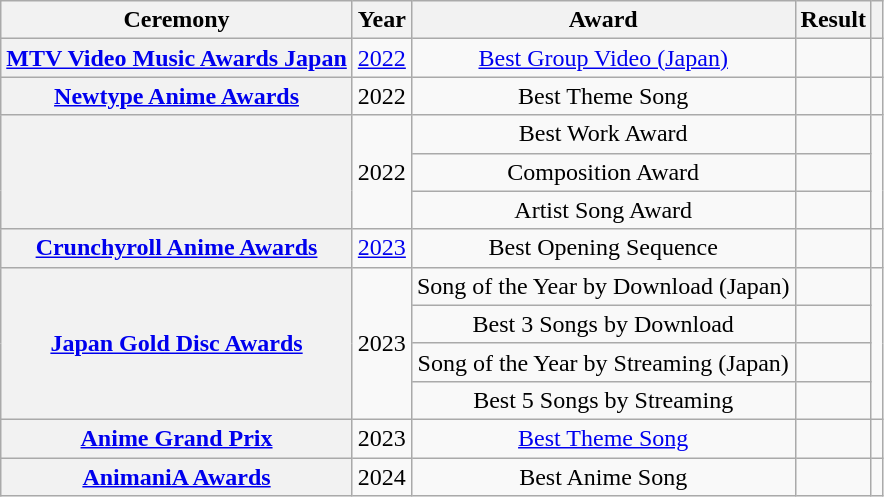<table class="wikitable sortable plainrowheaders" style=text-align:center>
<tr>
<th scope="col">Ceremony</th>
<th scope="col">Year</th>
<th scope="col">Award</th>
<th scope="col">Result</th>
<th scope="col" class="unsortable"></th>
</tr>
<tr>
<th scope="row"><a href='#'>MTV Video Music Awards Japan</a></th>
<td style="text-align:center;"><a href='#'>2022</a></td>
<td><a href='#'>Best Group Video (Japan)</a></td>
<td></td>
<td></td>
</tr>
<tr>
<th scope="row"><a href='#'>Newtype Anime Awards</a></th>
<td style="text-align:center;">2022</td>
<td>Best Theme Song</td>
<td></td>
<td></td>
</tr>
<tr>
<th scope="row" rowspan="3"></th>
<td style="text-align:center;" rowspan="3">2022</td>
<td>Best Work Award</td>
<td></td>
<td rowspan="3"></td>
</tr>
<tr>
<td>Composition Award</td>
<td></td>
</tr>
<tr>
<td>Artist Song Award</td>
<td></td>
</tr>
<tr>
<th scope="row"><a href='#'>Crunchyroll Anime Awards</a></th>
<td style="text-align:center;"><a href='#'>2023</a></td>
<td>Best Opening Sequence</td>
<td></td>
<td></td>
</tr>
<tr>
<th scope="row" rowspan="4"><a href='#'>Japan Gold Disc Awards</a></th>
<td style="text-align:center;" rowspan="4">2023</td>
<td>Song of the Year by Download (Japan)</td>
<td></td>
<td rowspan="4"></td>
</tr>
<tr>
<td>Best 3 Songs by Download</td>
<td></td>
</tr>
<tr>
<td>Song of the Year by Streaming (Japan)</td>
<td></td>
</tr>
<tr>
<td>Best 5 Songs by Streaming</td>
<td></td>
</tr>
<tr>
<th scope="row"><a href='#'>Anime Grand Prix</a></th>
<td style="text-align:center;">2023</td>
<td><a href='#'>Best Theme Song</a></td>
<td></td>
<td></td>
</tr>
<tr>
<th scope="row"><a href='#'>AnimaniA Awards</a></th>
<td style="text-align:center;">2024</td>
<td>Best Anime Song</td>
<td></td>
<td></td>
</tr>
</table>
